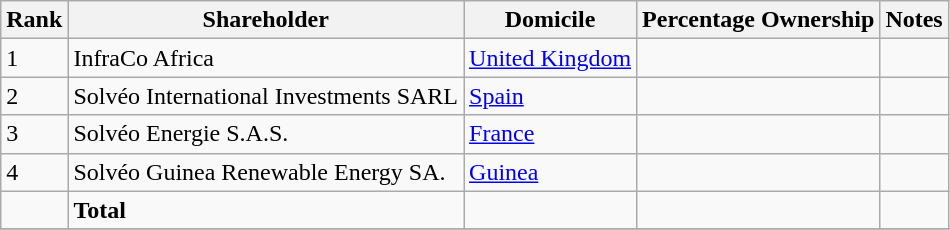<table class="wikitable sortable">
<tr>
<th style="width:2em;">Rank</th>
<th>Shareholder</th>
<th>Domicile</th>
<th>Percentage Ownership</th>
<th>Notes</th>
</tr>
<tr>
<td>1</td>
<td>InfraCo Africa</td>
<td><a href='#'>United Kingdom</a></td>
<td></td>
<td></td>
</tr>
<tr>
<td>2</td>
<td>Solvéo International Investments SARL</td>
<td><a href='#'>Spain</a></td>
<td></td>
<td></td>
</tr>
<tr>
<td>3</td>
<td>Solvéo  Energie S.A.S.</td>
<td><a href='#'>France</a></td>
<td></td>
<td></td>
</tr>
<tr>
<td>4</td>
<td>Solvéo Guinea Renewable Energy SA.</td>
<td><a href='#'>Guinea</a></td>
<td></td>
<td></td>
</tr>
<tr>
<td></td>
<td><strong>Total</strong></td>
<td></td>
<td><strong></strong></td>
<td></td>
</tr>
<tr>
</tr>
</table>
